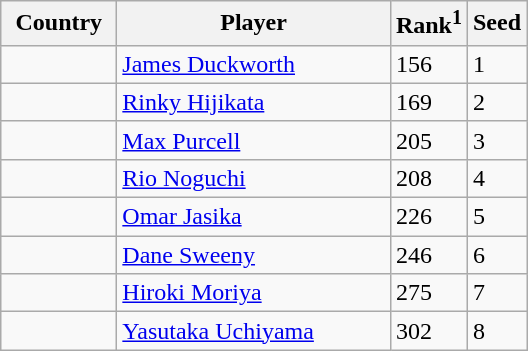<table class="sortable wikitable">
<tr>
<th width="70">Country</th>
<th width="175">Player</th>
<th>Rank<sup>1</sup></th>
<th>Seed</th>
</tr>
<tr>
<td></td>
<td><a href='#'>James Duckworth</a></td>
<td>156</td>
<td>1</td>
</tr>
<tr>
<td></td>
<td><a href='#'>Rinky Hijikata</a></td>
<td>169</td>
<td>2</td>
</tr>
<tr>
<td></td>
<td><a href='#'>Max Purcell</a></td>
<td>205</td>
<td>3</td>
</tr>
<tr>
<td></td>
<td><a href='#'>Rio Noguchi</a></td>
<td>208</td>
<td>4</td>
</tr>
<tr>
<td></td>
<td><a href='#'>Omar Jasika</a></td>
<td>226</td>
<td>5</td>
</tr>
<tr>
<td></td>
<td><a href='#'>Dane Sweeny</a></td>
<td>246</td>
<td>6</td>
</tr>
<tr>
<td></td>
<td><a href='#'>Hiroki Moriya</a></td>
<td>275</td>
<td>7</td>
</tr>
<tr>
<td></td>
<td><a href='#'>Yasutaka Uchiyama</a></td>
<td>302</td>
<td>8</td>
</tr>
</table>
